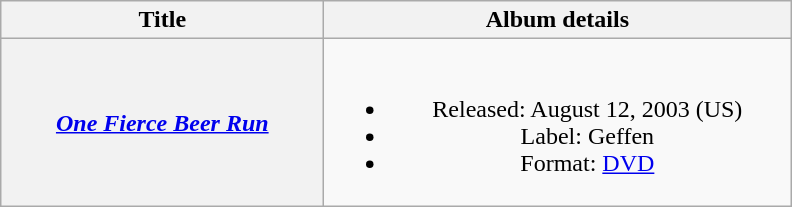<table class="wikitable plainrowheaders" style="text-align:center;" border="1">
<tr>
<th scope="col" style="width:13em;">Title</th>
<th scope="col" style="width:19em;">Album details</th>
</tr>
<tr>
<th scope="row"><em><a href='#'>One Fierce Beer Run</a></em></th>
<td><br><ul><li>Released: August 12, 2003 <span>(US)</span></li><li>Label: Geffen</li><li>Format: <a href='#'>DVD</a></li></ul></td>
</tr>
</table>
